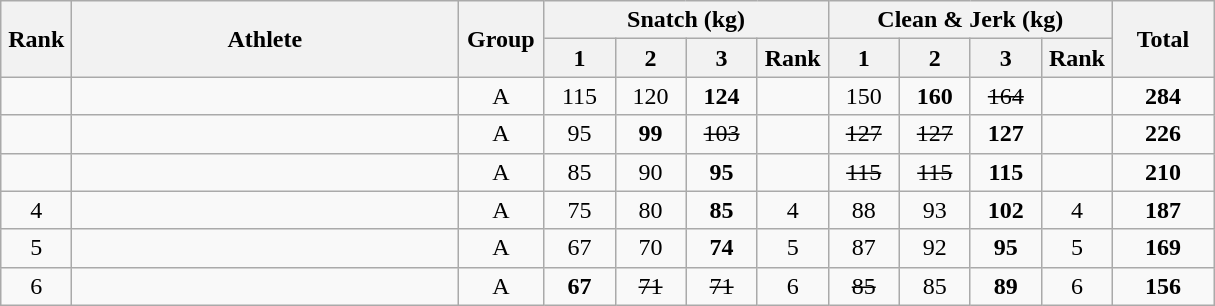<table class = "wikitable" style="text-align:center;">
<tr>
<th rowspan=2 width=40>Rank</th>
<th rowspan=2 width=250>Athlete</th>
<th rowspan=2 width=50>Group</th>
<th colspan=4>Snatch (kg)</th>
<th colspan=4>Clean & Jerk (kg)</th>
<th rowspan=2 width=60>Total</th>
</tr>
<tr>
<th width=40>1</th>
<th width=40>2</th>
<th width=40>3</th>
<th width=40>Rank</th>
<th width=40>1</th>
<th width=40>2</th>
<th width=40>3</th>
<th width=40>Rank</th>
</tr>
<tr>
<td></td>
<td align=left></td>
<td>A</td>
<td>115</td>
<td>120</td>
<td><strong>124</strong></td>
<td></td>
<td>150</td>
<td><strong>160</strong></td>
<td><s>164</s></td>
<td></td>
<td><strong>284</strong></td>
</tr>
<tr>
<td></td>
<td align=left></td>
<td>A</td>
<td>95</td>
<td><strong>99</strong></td>
<td><s>103</s></td>
<td></td>
<td><s>127</s></td>
<td><s>127</s></td>
<td><strong>127</strong></td>
<td></td>
<td><strong>226</strong></td>
</tr>
<tr>
<td></td>
<td align=left></td>
<td>A</td>
<td>85</td>
<td>90</td>
<td><strong>95</strong></td>
<td></td>
<td><s>115</s></td>
<td><s>115</s></td>
<td><strong>115</strong></td>
<td></td>
<td><strong>210</strong></td>
</tr>
<tr>
<td>4</td>
<td align=left></td>
<td>A</td>
<td>75</td>
<td>80</td>
<td><strong>85</strong></td>
<td>4</td>
<td>88</td>
<td>93</td>
<td><strong>102</strong></td>
<td>4</td>
<td><strong>187</strong></td>
</tr>
<tr>
<td>5</td>
<td align=left></td>
<td>A</td>
<td>67</td>
<td>70</td>
<td><strong>74</strong></td>
<td>5</td>
<td>87</td>
<td>92</td>
<td><strong>95</strong></td>
<td>5</td>
<td><strong>169</strong></td>
</tr>
<tr>
<td>6</td>
<td align=left></td>
<td>A</td>
<td><strong>67</strong></td>
<td><s>71</s></td>
<td><s>71</s></td>
<td>6</td>
<td><s>85</s></td>
<td>85</td>
<td><strong>89</strong></td>
<td>6</td>
<td><strong>156</strong></td>
</tr>
</table>
